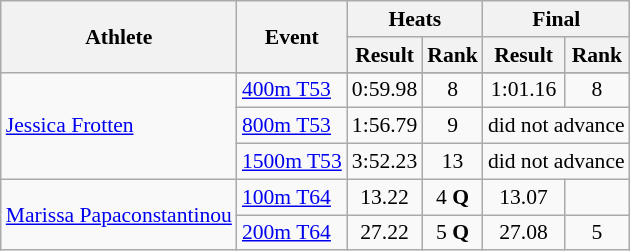<table class=wikitable style="font-size:90%">
<tr>
<th rowspan="2">Athlete</th>
<th rowspan="2">Event</th>
<th colspan="2">Heats</th>
<th colspan="2">Final</th>
</tr>
<tr>
<th>Result</th>
<th>Rank</th>
<th>Result</th>
<th>Rank</th>
</tr>
<tr align=center>
<td align=left rowspan=4><a href='#'>Jessica Frotten</a></td>
</tr>
<tr align=center>
<td align=left><a href='#'>400m T53</a></td>
<td>0:59.98</td>
<td>8</td>
<td>1:01.16</td>
<td>8</td>
</tr>
<tr align=center>
<td align=left><a href='#'>800m T53</a></td>
<td>1:56.79</td>
<td>9</td>
<td colspan="2">did not advance</td>
</tr>
<tr align=center>
<td align=left><a href='#'>1500m T53</a></td>
<td>3:52.23</td>
<td>13</td>
<td colspan="2">did not advance</td>
</tr>
<tr align=center>
<td align=left rowspan=2><a href='#'>Marissa Papaconstantinou</a></td>
<td align=left><a href='#'>100m T64</a></td>
<td>13.22</td>
<td>4 <strong>Q</strong></td>
<td>13.07</td>
<td></td>
</tr>
<tr align=center>
<td align=left><a href='#'>200m T64</a></td>
<td>27.22</td>
<td>5 <strong>Q</strong></td>
<td>27.08</td>
<td>5</td>
</tr>
</table>
